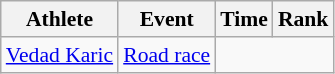<table class="wikitable" style="font-size:90%">
<tr>
<th>Athlete</th>
<th>Event</th>
<th>Time</th>
<th>Rank</th>
</tr>
<tr align=center>
<td align=left><a href='#'>Vedad Karic</a></td>
<td align=left><a href='#'>Road race</a></td>
<td colspan=2></td>
</tr>
</table>
